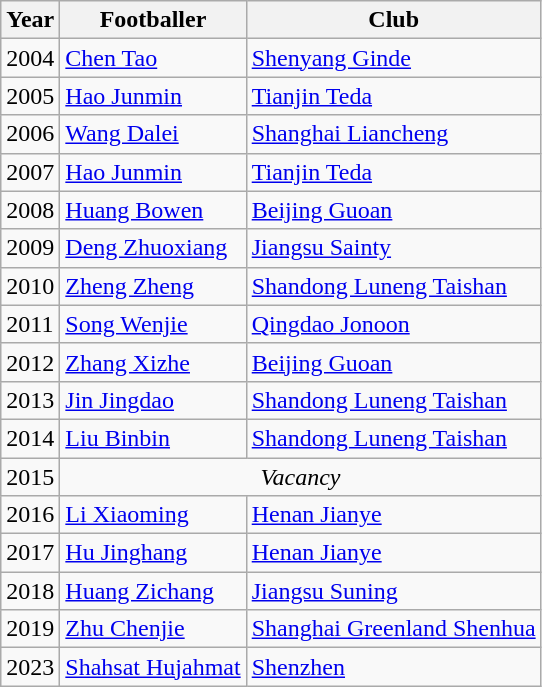<table class="wikitable">
<tr>
<th>Year</th>
<th>Footballer</th>
<th>Club</th>
</tr>
<tr>
<td>2004</td>
<td><a href='#'>Chen Tao</a></td>
<td><a href='#'>Shenyang Ginde</a></td>
</tr>
<tr>
<td>2005</td>
<td><a href='#'>Hao Junmin</a></td>
<td><a href='#'>Tianjin Teda</a></td>
</tr>
<tr>
<td>2006</td>
<td><a href='#'>Wang Dalei</a></td>
<td><a href='#'>Shanghai Liancheng</a></td>
</tr>
<tr>
<td>2007</td>
<td><a href='#'>Hao Junmin</a></td>
<td><a href='#'>Tianjin Teda</a></td>
</tr>
<tr>
<td>2008</td>
<td><a href='#'>Huang Bowen</a></td>
<td><a href='#'>Beijing Guoan</a></td>
</tr>
<tr>
<td>2009</td>
<td><a href='#'>Deng Zhuoxiang</a></td>
<td><a href='#'>Jiangsu Sainty</a></td>
</tr>
<tr>
<td>2010</td>
<td><a href='#'>Zheng Zheng</a></td>
<td><a href='#'>Shandong Luneng Taishan</a></td>
</tr>
<tr>
<td>2011</td>
<td><a href='#'>Song Wenjie</a></td>
<td><a href='#'>Qingdao Jonoon</a></td>
</tr>
<tr>
<td>2012</td>
<td><a href='#'>Zhang Xizhe</a></td>
<td><a href='#'>Beijing Guoan</a></td>
</tr>
<tr>
<td>2013</td>
<td><a href='#'>Jin Jingdao</a></td>
<td><a href='#'>Shandong Luneng Taishan</a></td>
</tr>
<tr>
<td>2014</td>
<td><a href='#'>Liu Binbin</a></td>
<td><a href='#'>Shandong Luneng Taishan</a></td>
</tr>
<tr>
<td>2015</td>
<td colspan=3 align=center><em>Vacancy</em></td>
</tr>
<tr>
<td>2016</td>
<td><a href='#'>Li Xiaoming</a></td>
<td><a href='#'>Henan Jianye</a></td>
</tr>
<tr>
<td>2017</td>
<td><a href='#'>Hu Jinghang</a></td>
<td><a href='#'>Henan Jianye</a></td>
</tr>
<tr>
<td>2018</td>
<td><a href='#'>Huang Zichang</a></td>
<td><a href='#'>Jiangsu Suning</a></td>
</tr>
<tr>
<td>2019</td>
<td><a href='#'>Zhu Chenjie</a></td>
<td><a href='#'>Shanghai Greenland Shenhua</a></td>
</tr>
<tr>
<td>2023</td>
<td><a href='#'>Shahsat Hujahmat</a></td>
<td><a href='#'>Shenzhen</a></td>
</tr>
</table>
